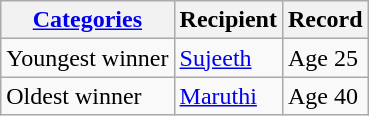<table class="wikitable">
<tr>
<th><strong><a href='#'>Categories</a></strong></th>
<th>Recipient</th>
<th>Record</th>
</tr>
<tr>
<td>Youngest winner</td>
<td><a href='#'>Sujeeth</a></td>
<td>Age 25</td>
</tr>
<tr>
<td>Oldest winner</td>
<td><a href='#'>Maruthi</a></td>
<td>Age 40</td>
</tr>
</table>
